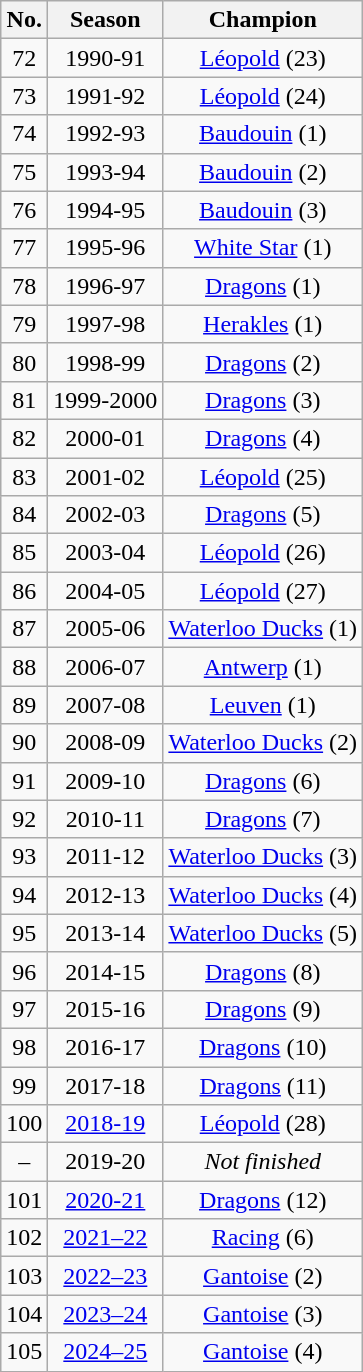<table class="wikitable alternance" style="text-align:center">
<tr>
<th>No.</th>
<th>Season</th>
<th>Champion</th>
</tr>
<tr>
<td>72</td>
<td>1990-91</td>
<td><a href='#'>Léopold</a> (23)</td>
</tr>
<tr>
<td>73</td>
<td>1991-92</td>
<td><a href='#'>Léopold</a> (24)</td>
</tr>
<tr>
<td>74</td>
<td>1992-93</td>
<td><a href='#'>Baudouin</a> (1)</td>
</tr>
<tr>
<td>75</td>
<td>1993-94</td>
<td><a href='#'>Baudouin</a> (2)</td>
</tr>
<tr>
<td>76</td>
<td>1994-95</td>
<td><a href='#'>Baudouin</a> (3)</td>
</tr>
<tr>
<td>77</td>
<td>1995-96</td>
<td><a href='#'>White Star</a> (1)</td>
</tr>
<tr>
<td>78</td>
<td>1996-97</td>
<td><a href='#'>Dragons</a> (1)</td>
</tr>
<tr>
<td>79</td>
<td>1997-98</td>
<td><a href='#'>Herakles</a> (1)</td>
</tr>
<tr>
<td>80</td>
<td>1998-99</td>
<td><a href='#'>Dragons</a> (2)</td>
</tr>
<tr>
<td>81</td>
<td>1999-2000</td>
<td><a href='#'>Dragons</a> (3)</td>
</tr>
<tr>
<td>82</td>
<td>2000-01</td>
<td><a href='#'>Dragons</a> (4)</td>
</tr>
<tr>
<td>83</td>
<td>2001-02</td>
<td><a href='#'>Léopold</a> (25)</td>
</tr>
<tr>
<td>84</td>
<td>2002-03</td>
<td><a href='#'>Dragons</a> (5)</td>
</tr>
<tr>
<td>85</td>
<td>2003-04</td>
<td><a href='#'>Léopold</a> (26)</td>
</tr>
<tr>
<td>86</td>
<td>2004-05</td>
<td><a href='#'>Léopold</a> (27)</td>
</tr>
<tr>
<td>87</td>
<td>2005-06</td>
<td><a href='#'>Waterloo Ducks</a> (1)</td>
</tr>
<tr>
<td>88</td>
<td>2006-07</td>
<td><a href='#'>Antwerp</a> (1)</td>
</tr>
<tr>
<td>89</td>
<td>2007-08</td>
<td><a href='#'>Leuven</a> (1)</td>
</tr>
<tr>
<td>90</td>
<td>2008-09</td>
<td><a href='#'>Waterloo Ducks</a> (2)</td>
</tr>
<tr>
<td>91</td>
<td>2009-10</td>
<td><a href='#'>Dragons</a> (6)</td>
</tr>
<tr>
<td>92</td>
<td>2010-11</td>
<td><a href='#'>Dragons</a> (7)</td>
</tr>
<tr>
<td>93</td>
<td>2011-12</td>
<td><a href='#'>Waterloo Ducks</a> (3)</td>
</tr>
<tr>
<td>94</td>
<td>2012-13</td>
<td><a href='#'>Waterloo Ducks</a> (4)</td>
</tr>
<tr>
<td>95</td>
<td>2013-14</td>
<td><a href='#'>Waterloo Ducks</a> (5)</td>
</tr>
<tr>
<td>96</td>
<td>2014-15</td>
<td><a href='#'>Dragons</a> (8)</td>
</tr>
<tr>
<td>97</td>
<td>2015-16</td>
<td><a href='#'>Dragons</a> (9)</td>
</tr>
<tr>
<td>98</td>
<td>2016-17</td>
<td><a href='#'>Dragons</a> (10)</td>
</tr>
<tr>
<td>99</td>
<td>2017-18</td>
<td><a href='#'>Dragons</a> (11)</td>
</tr>
<tr>
<td>100</td>
<td><a href='#'>2018-19</a></td>
<td><a href='#'>Léopold</a> (28)</td>
</tr>
<tr>
<td>–</td>
<td>2019-20</td>
<td><em>Not finished</em></td>
</tr>
<tr>
<td>101</td>
<td><a href='#'>2020-21</a></td>
<td><a href='#'>Dragons</a> (12)</td>
</tr>
<tr>
<td>102</td>
<td><a href='#'>2021–22</a></td>
<td><a href='#'>Racing</a> (6)</td>
</tr>
<tr>
<td>103</td>
<td><a href='#'>2022–23</a></td>
<td><a href='#'>Gantoise</a> (2)</td>
</tr>
<tr>
<td>104</td>
<td><a href='#'>2023–24</a></td>
<td><a href='#'>Gantoise</a> (3)</td>
</tr>
<tr>
<td>105</td>
<td><a href='#'>2024–25</a></td>
<td><a href='#'>Gantoise</a> (4)</td>
</tr>
</table>
